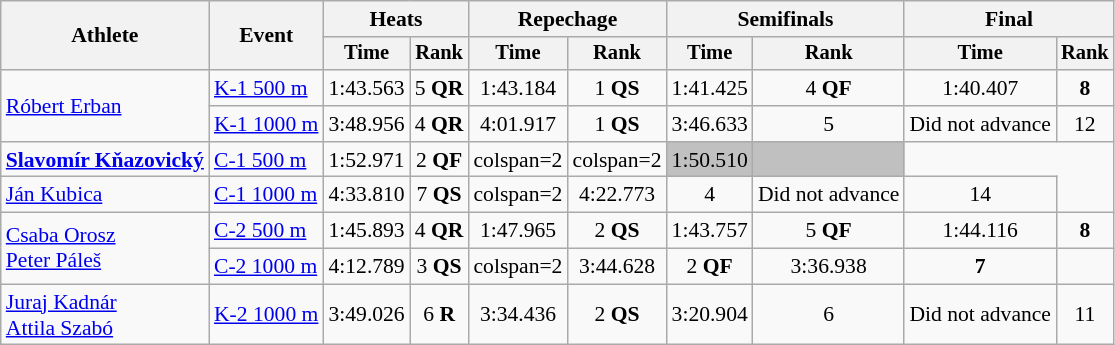<table class=wikitable style="font-size:90%">
<tr>
<th rowspan="2">Athlete</th>
<th rowspan="2">Event</th>
<th colspan="2">Heats</th>
<th colspan="2">Repechage</th>
<th colspan="2">Semifinals</th>
<th colspan="2">Final</th>
</tr>
<tr style="font-size:95%">
<th>Time</th>
<th>Rank</th>
<th>Time</th>
<th>Rank</th>
<th>Time</th>
<th>Rank</th>
<th>Time</th>
<th>Rank</th>
</tr>
<tr align=center>
<td align=left rowspan=2><a href='#'>Róbert Erban</a></td>
<td align=left><a href='#'>K-1 500 m</a></td>
<td>1:43.563</td>
<td>5 <strong>QR</strong></td>
<td>1:43.184</td>
<td>1 <strong>QS</strong></td>
<td>1:41.425</td>
<td>4 <strong>QF</strong></td>
<td>1:40.407</td>
<td><strong>8</strong></td>
</tr>
<tr align=center>
<td align=left><a href='#'>K-1 1000 m</a></td>
<td>3:48.956</td>
<td>4 <strong>QR</strong></td>
<td>4:01.917</td>
<td>1 <strong>QS</strong></td>
<td>3:46.633</td>
<td>5</td>
<td>Did not advance</td>
<td>12</td>
</tr>
<tr align=center>
<td align=left><strong><a href='#'>Slavomír Kňazovický</a></strong></td>
<td align=left><a href='#'>C-1 500 m</a></td>
<td>1:52.971</td>
<td>2 <strong>QF</strong></td>
<td>colspan=2 </td>
<td>colspan=2 </td>
<td align="center" bgcolor='silver'>1:50.510</td>
<td align="center" bgcolor='silver'></td>
</tr>
<tr align=center>
<td align=left><a href='#'>Ján Kubica</a></td>
<td align=left><a href='#'>C-1 1000 m</a></td>
<td>4:33.810</td>
<td>7 <strong>QS</strong></td>
<td>colspan=2 </td>
<td>4:22.773</td>
<td>4</td>
<td>Did not advance</td>
<td>14</td>
</tr>
<tr align=center>
<td align=left rowspan=2><a href='#'>Csaba Orosz</a><br><a href='#'>Peter Páleš</a></td>
<td align=left><a href='#'>C-2 500 m</a></td>
<td>1:45.893</td>
<td>4 <strong>QR</strong></td>
<td>1:47.965</td>
<td>2 <strong>QS</strong></td>
<td>1:43.757</td>
<td>5 <strong>QF</strong></td>
<td>1:44.116</td>
<td><strong>8</strong></td>
</tr>
<tr align=center>
<td align=left><a href='#'>C-2 1000 m</a></td>
<td>4:12.789</td>
<td>3 <strong>QS</strong></td>
<td>colspan=2 </td>
<td>3:44.628</td>
<td>2 <strong>QF</strong></td>
<td>3:36.938</td>
<td><strong>7</strong></td>
</tr>
<tr align=center>
<td align=left><a href='#'>Juraj Kadnár</a><br><a href='#'>Attila Szabó</a></td>
<td align=left><a href='#'>K-2 1000 m</a></td>
<td>3:49.026</td>
<td>6 <strong>R</strong></td>
<td>3:34.436</td>
<td>2 <strong>QS</strong></td>
<td>3:20.904</td>
<td>6</td>
<td>Did not advance</td>
<td>11</td>
</tr>
</table>
